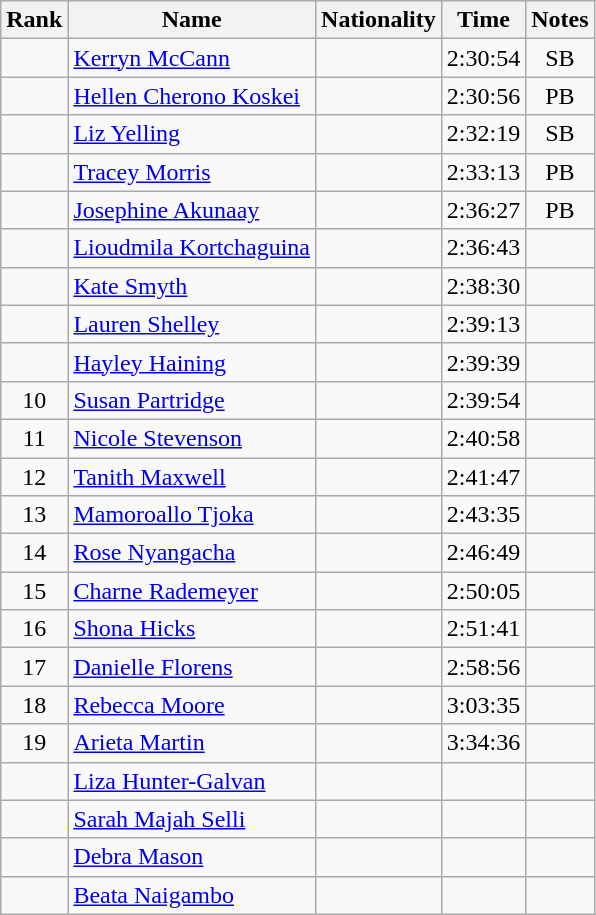<table class="wikitable sortable" style="text-align:center">
<tr>
<th>Rank</th>
<th>Name</th>
<th>Nationality</th>
<th>Time</th>
<th>Notes</th>
</tr>
<tr>
<td></td>
<td align=left><a href='#'>Kerryn McCann</a></td>
<td align=left></td>
<td>2:30:54</td>
<td>SB</td>
</tr>
<tr>
<td></td>
<td align=left><a href='#'>Hellen Cherono Koskei</a></td>
<td align=left></td>
<td>2:30:56</td>
<td>PB</td>
</tr>
<tr>
<td></td>
<td align=left><a href='#'>Liz Yelling</a></td>
<td align=left></td>
<td>2:32:19</td>
<td>SB</td>
</tr>
<tr>
<td></td>
<td align=left><a href='#'>Tracey Morris</a></td>
<td align=left></td>
<td>2:33:13</td>
<td>PB</td>
</tr>
<tr>
<td></td>
<td align=left><a href='#'>Josephine Akunaay</a></td>
<td align=left></td>
<td>2:36:27</td>
<td>PB</td>
</tr>
<tr>
<td></td>
<td align=left><a href='#'>Lioudmila Kortchaguina</a></td>
<td align=left></td>
<td>2:36:43</td>
<td></td>
</tr>
<tr>
<td></td>
<td align=left><a href='#'>Kate Smyth</a></td>
<td align=left></td>
<td>2:38:30</td>
<td></td>
</tr>
<tr>
<td></td>
<td align=left><a href='#'>Lauren Shelley</a></td>
<td align=left></td>
<td>2:39:13</td>
<td></td>
</tr>
<tr>
<td></td>
<td align=left><a href='#'>Hayley Haining</a></td>
<td align=left></td>
<td>2:39:39</td>
<td></td>
</tr>
<tr>
<td>10</td>
<td align=left><a href='#'>Susan Partridge</a></td>
<td align=left></td>
<td>2:39:54</td>
<td></td>
</tr>
<tr>
<td>11</td>
<td align=left><a href='#'>Nicole Stevenson</a></td>
<td align=left></td>
<td>2:40:58</td>
<td></td>
</tr>
<tr>
<td>12</td>
<td align=left><a href='#'>Tanith Maxwell</a></td>
<td align=left></td>
<td>2:41:47</td>
<td></td>
</tr>
<tr>
<td>13</td>
<td align=left><a href='#'>Mamoroallo Tjoka</a></td>
<td align=left></td>
<td>2:43:35</td>
<td></td>
</tr>
<tr>
<td>14</td>
<td align=left><a href='#'>Rose Nyangacha</a></td>
<td align=left></td>
<td>2:46:49</td>
<td></td>
</tr>
<tr>
<td>15</td>
<td align=left><a href='#'>Charne Rademeyer</a></td>
<td align=left></td>
<td>2:50:05</td>
<td></td>
</tr>
<tr>
<td>16</td>
<td align=left><a href='#'>Shona Hicks</a></td>
<td align=left></td>
<td>2:51:41</td>
<td></td>
</tr>
<tr>
<td>17</td>
<td align=left><a href='#'>Danielle Florens</a></td>
<td align=left></td>
<td>2:58:56</td>
<td></td>
</tr>
<tr>
<td>18</td>
<td align=left><a href='#'>Rebecca Moore</a></td>
<td align=left></td>
<td>3:03:35</td>
<td></td>
</tr>
<tr>
<td>19</td>
<td align=left><a href='#'>Arieta Martin</a></td>
<td align=left></td>
<td>3:34:36</td>
<td></td>
</tr>
<tr>
<td></td>
<td align=left><a href='#'>Liza Hunter-Galvan</a></td>
<td align=left></td>
<td></td>
<td></td>
</tr>
<tr>
<td></td>
<td align=left><a href='#'>Sarah Majah Selli</a></td>
<td align=left></td>
<td></td>
<td></td>
</tr>
<tr>
<td></td>
<td align=left><a href='#'>Debra Mason</a></td>
<td align=left></td>
<td></td>
<td></td>
</tr>
<tr>
<td></td>
<td align=left><a href='#'>Beata Naigambo</a></td>
<td align=left></td>
<td></td>
<td></td>
</tr>
</table>
